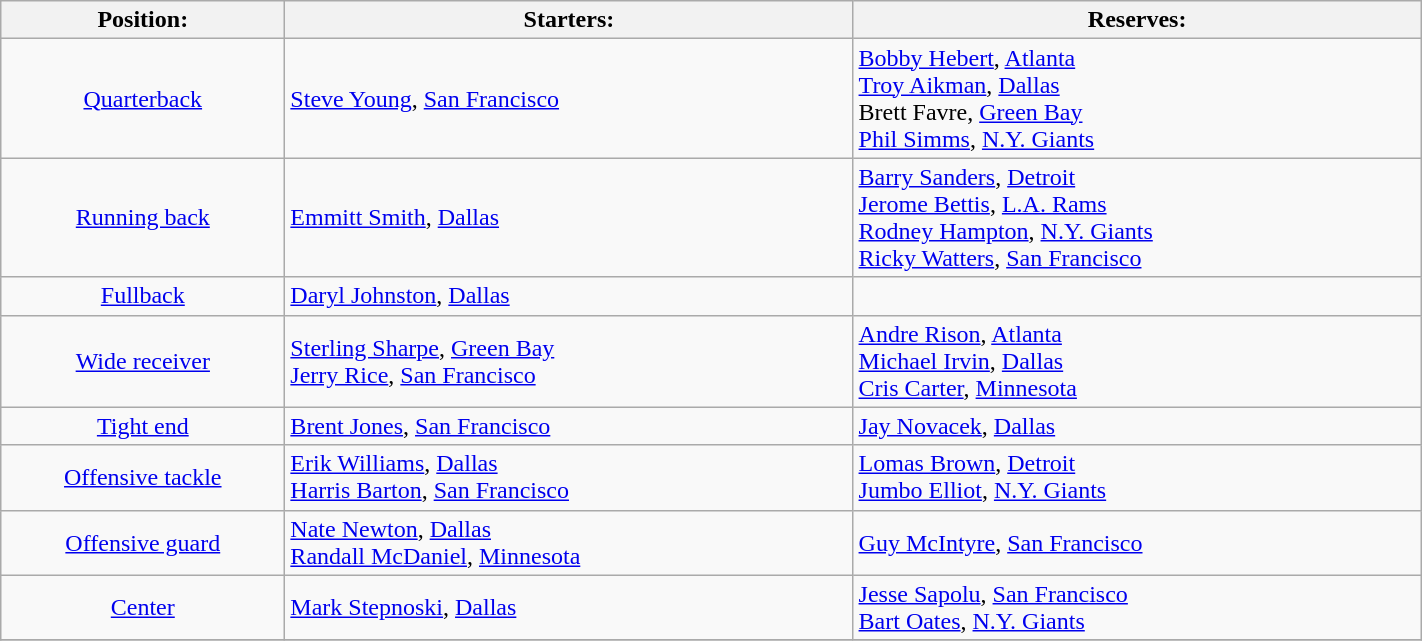<table class="wikitable" width=75%>
<tr>
<th width=20%>Position:</th>
<th width=40%>Starters:</th>
<th width=40%>Reserves:</th>
</tr>
<tr>
<td align=center><a href='#'>Quarterback</a></td>
<td> <a href='#'>Steve Young</a>, <a href='#'>San Francisco</a></td>
<td> <a href='#'>Bobby Hebert</a>, <a href='#'>Atlanta</a><br> <a href='#'>Troy Aikman</a>, <a href='#'>Dallas</a><br> Brett Favre, <a href='#'>Green Bay</a><br> <a href='#'>Phil Simms</a>, <a href='#'>N.Y. Giants</a></td>
</tr>
<tr>
<td align=center><a href='#'>Running back</a></td>
<td> <a href='#'>Emmitt Smith</a>, <a href='#'>Dallas</a></td>
<td> <a href='#'>Barry Sanders</a>, <a href='#'>Detroit</a><br> <a href='#'>Jerome Bettis</a>, <a href='#'>L.A. Rams</a><br> <a href='#'>Rodney Hampton</a>, <a href='#'>N.Y. Giants</a><br> <a href='#'>Ricky Watters</a>, <a href='#'>San Francisco</a></td>
</tr>
<tr>
<td align=center><a href='#'>Fullback</a></td>
<td> <a href='#'>Daryl Johnston</a>, <a href='#'>Dallas</a></td>
<td></td>
</tr>
<tr>
<td align=center><a href='#'>Wide receiver</a></td>
<td> <a href='#'>Sterling Sharpe</a>, <a href='#'>Green Bay</a><br> <a href='#'>Jerry Rice</a>, <a href='#'>San Francisco</a></td>
<td> <a href='#'>Andre Rison</a>, <a href='#'>Atlanta</a><br> <a href='#'>Michael Irvin</a>, <a href='#'>Dallas</a><br> <a href='#'>Cris Carter</a>, <a href='#'>Minnesota</a></td>
</tr>
<tr>
<td align=center><a href='#'>Tight end</a></td>
<td> <a href='#'>Brent Jones</a>, <a href='#'>San Francisco</a></td>
<td> <a href='#'>Jay Novacek</a>, <a href='#'>Dallas</a></td>
</tr>
<tr>
<td align=center><a href='#'>Offensive tackle</a></td>
<td> <a href='#'>Erik Williams</a>, <a href='#'>Dallas</a><br> <a href='#'>Harris Barton</a>, <a href='#'>San Francisco</a></td>
<td> <a href='#'>Lomas Brown</a>, <a href='#'>Detroit</a><br> <a href='#'>Jumbo Elliot</a>, <a href='#'>N.Y. Giants</a></td>
</tr>
<tr>
<td align=center><a href='#'>Offensive guard</a></td>
<td> <a href='#'>Nate Newton</a>, <a href='#'>Dallas</a><br> <a href='#'>Randall McDaniel</a>, <a href='#'>Minnesota</a></td>
<td> <a href='#'>Guy McIntyre</a>, <a href='#'>San Francisco</a></td>
</tr>
<tr>
<td align=center><a href='#'>Center</a></td>
<td> <a href='#'>Mark Stepnoski</a>, <a href='#'>Dallas</a></td>
<td> <a href='#'>Jesse Sapolu</a>, <a href='#'>San Francisco</a><br> <a href='#'>Bart Oates</a>, <a href='#'>N.Y. Giants</a></td>
</tr>
<tr>
</tr>
</table>
